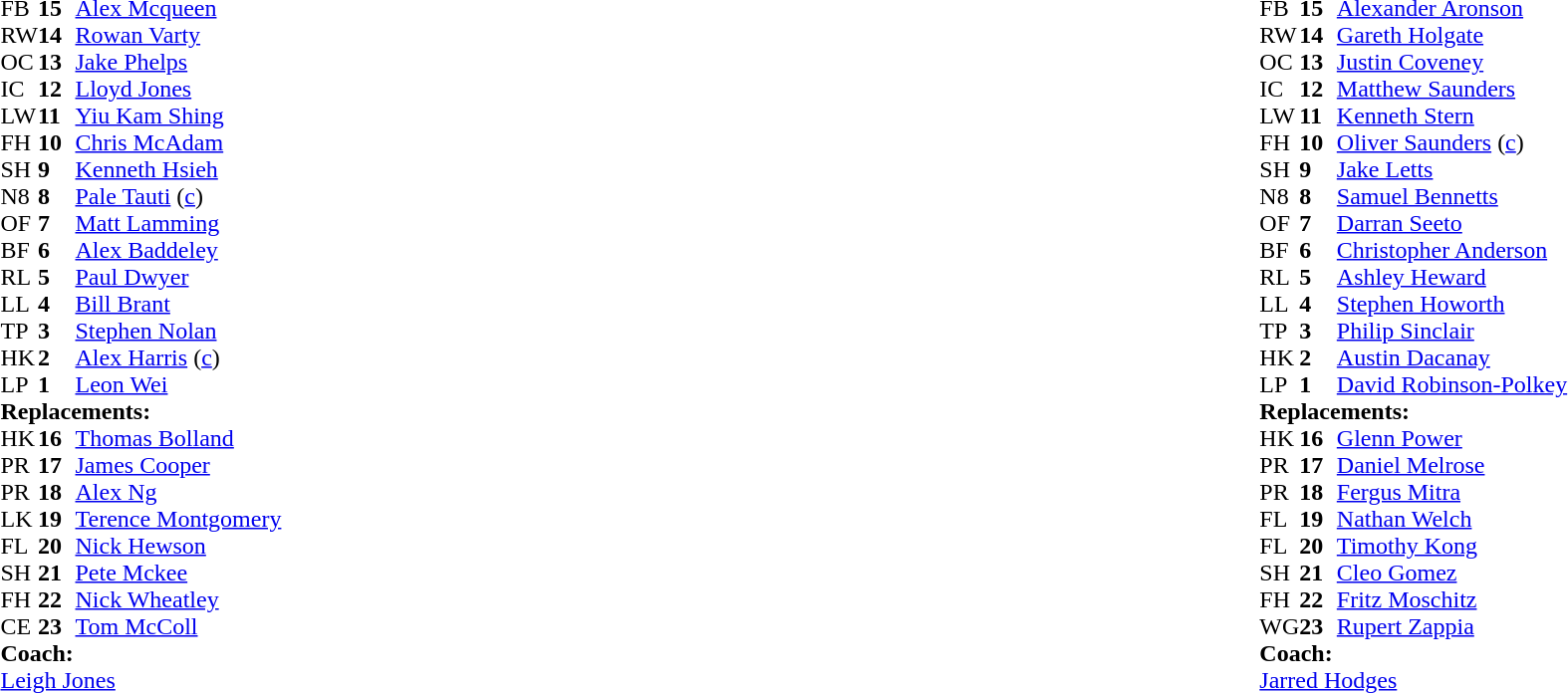<table style="width:100%">
<tr>
<td style="vertical-align:top; width:50%"><br><table cellspacing="0" cellpadding="0">
<tr>
<th width="25"></th>
<th width="25"></th>
</tr>
<tr>
<td>FB</td>
<td><strong>15</strong></td>
<td><a href='#'>Alex Mcqueen</a></td>
</tr>
<tr>
<td>RW</td>
<td><strong>14</strong></td>
<td><a href='#'>Rowan Varty</a></td>
</tr>
<tr>
<td>OC</td>
<td><strong>13</strong></td>
<td><a href='#'>Jake Phelps</a></td>
</tr>
<tr>
<td>IC</td>
<td><strong>12</strong></td>
<td><a href='#'>Lloyd Jones</a></td>
</tr>
<tr>
<td>LW</td>
<td><strong>11</strong></td>
<td><a href='#'>Yiu Kam Shing</a></td>
</tr>
<tr>
<td>FH</td>
<td><strong>10</strong></td>
<td><a href='#'>Chris McAdam</a></td>
</tr>
<tr>
<td>SH</td>
<td><strong>9</strong></td>
<td><a href='#'>Kenneth Hsieh</a></td>
</tr>
<tr>
<td>N8</td>
<td><strong>8</strong></td>
<td><a href='#'>Pale Tauti</a> (<a href='#'>c</a>)</td>
</tr>
<tr>
<td>OF</td>
<td><strong>7</strong></td>
<td><a href='#'>Matt Lamming</a></td>
</tr>
<tr>
<td>BF</td>
<td><strong>6</strong></td>
<td><a href='#'>Alex Baddeley</a></td>
</tr>
<tr>
<td>RL</td>
<td><strong>5</strong></td>
<td><a href='#'>Paul Dwyer</a></td>
</tr>
<tr>
<td>LL</td>
<td><strong>4</strong></td>
<td><a href='#'>Bill Brant</a></td>
</tr>
<tr>
<td>TP</td>
<td><strong>3</strong></td>
<td><a href='#'>Stephen Nolan</a></td>
</tr>
<tr>
<td>HK</td>
<td><strong>2</strong></td>
<td><a href='#'>Alex Harris</a> (<a href='#'>c</a>)</td>
</tr>
<tr>
<td>LP</td>
<td><strong>1</strong></td>
<td><a href='#'>Leon Wei</a></td>
</tr>
<tr>
<td colspan=3><strong>Replacements:</strong></td>
</tr>
<tr>
<td>HK</td>
<td><strong>16</strong></td>
<td><a href='#'>Thomas Bolland</a></td>
</tr>
<tr>
<td>PR</td>
<td><strong>17</strong></td>
<td><a href='#'>James Cooper</a></td>
</tr>
<tr>
<td>PR</td>
<td><strong>18</strong></td>
<td><a href='#'>Alex Ng</a></td>
</tr>
<tr>
<td>LK</td>
<td><strong>19</strong></td>
<td><a href='#'>Terence Montgomery</a></td>
</tr>
<tr>
<td>FL</td>
<td><strong>20</strong></td>
<td><a href='#'>Nick Hewson</a></td>
</tr>
<tr>
<td>SH</td>
<td><strong>21</strong></td>
<td><a href='#'>Pete Mckee</a></td>
</tr>
<tr>
<td>FH</td>
<td><strong>22</strong></td>
<td><a href='#'>Nick Wheatley</a></td>
</tr>
<tr>
<td>CE</td>
<td><strong>23</strong></td>
<td><a href='#'>Tom McColl</a></td>
</tr>
<tr>
<td colspan=3><strong>Coach:</strong></td>
</tr>
<tr>
<td colspan="4"> <a href='#'>Leigh Jones</a></td>
</tr>
</table>
</td>
<td style="vertical-align:top"></td>
<td style="vertical-align:top; width:50%"><br><table cellspacing="0" cellpadding="0" style="margin:auto">
<tr>
<th width="25"></th>
<th width="25"></th>
</tr>
<tr>
<td>FB</td>
<td><strong>15</strong></td>
<td><a href='#'>Alexander Aronson</a></td>
</tr>
<tr>
<td>RW</td>
<td><strong>14</strong></td>
<td><a href='#'>Gareth Holgate</a></td>
</tr>
<tr>
<td>OC</td>
<td><strong>13</strong></td>
<td><a href='#'>Justin Coveney</a></td>
</tr>
<tr>
<td>IC</td>
<td><strong>12</strong></td>
<td><a href='#'>Matthew Saunders</a></td>
</tr>
<tr>
<td>LW</td>
<td><strong>11</strong></td>
<td><a href='#'>Kenneth Stern</a></td>
</tr>
<tr>
<td>FH</td>
<td><strong>10</strong></td>
<td><a href='#'>Oliver Saunders</a> (<a href='#'>c</a>)</td>
</tr>
<tr>
<td>SH</td>
<td><strong>9</strong></td>
<td><a href='#'>Jake Letts</a></td>
</tr>
<tr>
<td>N8</td>
<td><strong>8</strong></td>
<td><a href='#'>Samuel Bennetts</a></td>
</tr>
<tr>
<td>OF</td>
<td><strong>7</strong></td>
<td><a href='#'>Darran Seeto</a></td>
</tr>
<tr>
<td>BF</td>
<td><strong>6</strong></td>
<td><a href='#'>Christopher Anderson</a></td>
</tr>
<tr>
<td>RL</td>
<td><strong>5</strong></td>
<td><a href='#'>Ashley Heward</a></td>
</tr>
<tr>
<td>LL</td>
<td><strong>4</strong></td>
<td><a href='#'>Stephen Howorth</a></td>
</tr>
<tr>
<td>TP</td>
<td><strong>3</strong></td>
<td><a href='#'>Philip Sinclair</a></td>
</tr>
<tr>
<td>HK</td>
<td><strong>2</strong></td>
<td><a href='#'>Austin Dacanay</a></td>
</tr>
<tr>
<td>LP</td>
<td><strong>1</strong></td>
<td><a href='#'>David Robinson-Polkey</a></td>
</tr>
<tr>
<td colspan=3><strong>Replacements:</strong></td>
</tr>
<tr>
<td>HK</td>
<td><strong>16</strong></td>
<td><a href='#'>Glenn Power</a></td>
</tr>
<tr>
<td>PR</td>
<td><strong>17</strong></td>
<td><a href='#'>Daniel Melrose</a></td>
</tr>
<tr>
<td>PR</td>
<td><strong>18</strong></td>
<td><a href='#'>Fergus Mitra</a></td>
</tr>
<tr>
<td>FL</td>
<td><strong>19</strong></td>
<td><a href='#'>Nathan Welch</a></td>
</tr>
<tr>
<td>FL</td>
<td><strong>20</strong></td>
<td><a href='#'>Timothy Kong</a></td>
</tr>
<tr>
<td>SH</td>
<td><strong>21</strong></td>
<td><a href='#'>Cleo Gomez</a></td>
</tr>
<tr>
<td>FH</td>
<td><strong>22</strong></td>
<td><a href='#'>Fritz Moschitz</a></td>
</tr>
<tr>
<td>WG</td>
<td><strong>23</strong></td>
<td><a href='#'>Rupert Zappia</a></td>
</tr>
<tr>
<td colspan=3><strong>Coach:</strong></td>
</tr>
<tr>
<td colspan="4"> <a href='#'>Jarred Hodges</a></td>
</tr>
</table>
</td>
</tr>
</table>
